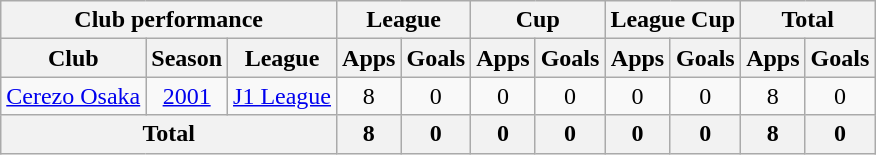<table class="wikitable" style="text-align:center;">
<tr>
<th colspan=3>Club performance</th>
<th colspan=2>League</th>
<th colspan=2>Cup</th>
<th colspan=2>League Cup</th>
<th colspan=2>Total</th>
</tr>
<tr>
<th>Club</th>
<th>Season</th>
<th>League</th>
<th>Apps</th>
<th>Goals</th>
<th>Apps</th>
<th>Goals</th>
<th>Apps</th>
<th>Goals</th>
<th>Apps</th>
<th>Goals</th>
</tr>
<tr>
<td><a href='#'>Cerezo Osaka</a></td>
<td><a href='#'>2001</a></td>
<td><a href='#'>J1 League</a></td>
<td>8</td>
<td>0</td>
<td>0</td>
<td>0</td>
<td>0</td>
<td>0</td>
<td>8</td>
<td>0</td>
</tr>
<tr>
<th colspan=3>Total</th>
<th>8</th>
<th>0</th>
<th>0</th>
<th>0</th>
<th>0</th>
<th>0</th>
<th>8</th>
<th>0</th>
</tr>
</table>
